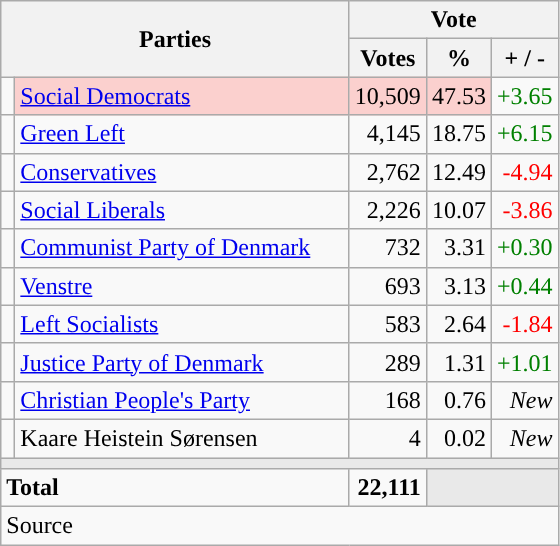<table class="wikitable" style="text-align:right;">
<tr>
<th style="text-align:centre;" rowspan="2" colspan="2" width="225">Parties</th>
<th colspan="3">Vote</th>
</tr>
<tr>
<th width="15">Votes</th>
<th width="15">%</th>
<th width="15">+ / -</th>
</tr>
<tr>
<td width="2" style="color:inherit;background:"></td>
<td bgcolor=#fbd0ce  align="left"><a href='#'>Social Democrats</a></td>
<td bgcolor=#fbd0ce>10,509</td>
<td bgcolor=#fbd0ce>47.53</td>
<td style=color:green;>+3.65</td>
</tr>
<tr>
<td width="2" style="color:inherit;background:"></td>
<td align="left"><a href='#'>Green Left</a></td>
<td>4,145</td>
<td>18.75</td>
<td style=color:green;>+6.15</td>
</tr>
<tr>
<td width="2" style="color:inherit;background:"></td>
<td align="left"><a href='#'>Conservatives</a></td>
<td>2,762</td>
<td>12.49</td>
<td style=color:red;>-4.94</td>
</tr>
<tr>
<td width="2" style="color:inherit;background:"></td>
<td align="left"><a href='#'>Social Liberals</a></td>
<td>2,226</td>
<td>10.07</td>
<td style=color:red;>-3.86</td>
</tr>
<tr>
<td width="2" style="color:inherit;background:"></td>
<td align="left"><a href='#'>Communist Party of Denmark</a></td>
<td>732</td>
<td>3.31</td>
<td style=color:green;>+0.30</td>
</tr>
<tr>
<td width="2" style="color:inherit;background:"></td>
<td align="left"><a href='#'>Venstre</a></td>
<td>693</td>
<td>3.13</td>
<td style=color:green;>+0.44</td>
</tr>
<tr>
<td width="2" style="color:inherit;background:"></td>
<td align="left"><a href='#'>Left Socialists</a></td>
<td>583</td>
<td>2.64</td>
<td style=color:red;>-1.84</td>
</tr>
<tr>
<td width="2" style="color:inherit;background:"></td>
<td align="left"><a href='#'>Justice Party of Denmark</a></td>
<td>289</td>
<td>1.31</td>
<td style=color:green;>+1.01</td>
</tr>
<tr>
<td width="2" style="color:inherit;background:"></td>
<td align="left"><a href='#'>Christian People's Party</a></td>
<td>168</td>
<td>0.76</td>
<td><em>New</em></td>
</tr>
<tr>
<td width="2" style="color:inherit;background:"></td>
<td align="left">Kaare Heistein Sørensen</td>
<td>4</td>
<td>0.02</td>
<td><em>New</em></td>
</tr>
<tr>
<td colspan="7" bgcolor="#E9E9E9"></td>
</tr>
<tr>
<td align="left" colspan="2"><strong>Total</strong></td>
<td><strong>22,111</strong></td>
<td bgcolor="#E9E9E9" colspan="2"></td>
</tr>
<tr>
<td align="left" colspan="6">Source</td>
</tr>
</table>
